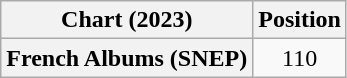<table class="wikitable plainrowheaders" style="text-align:center;">
<tr>
<th scope="col">Chart (2023)</th>
<th scope="col">Position</th>
</tr>
<tr>
<th scope="row">French Albums (SNEP)</th>
<td>110</td>
</tr>
</table>
